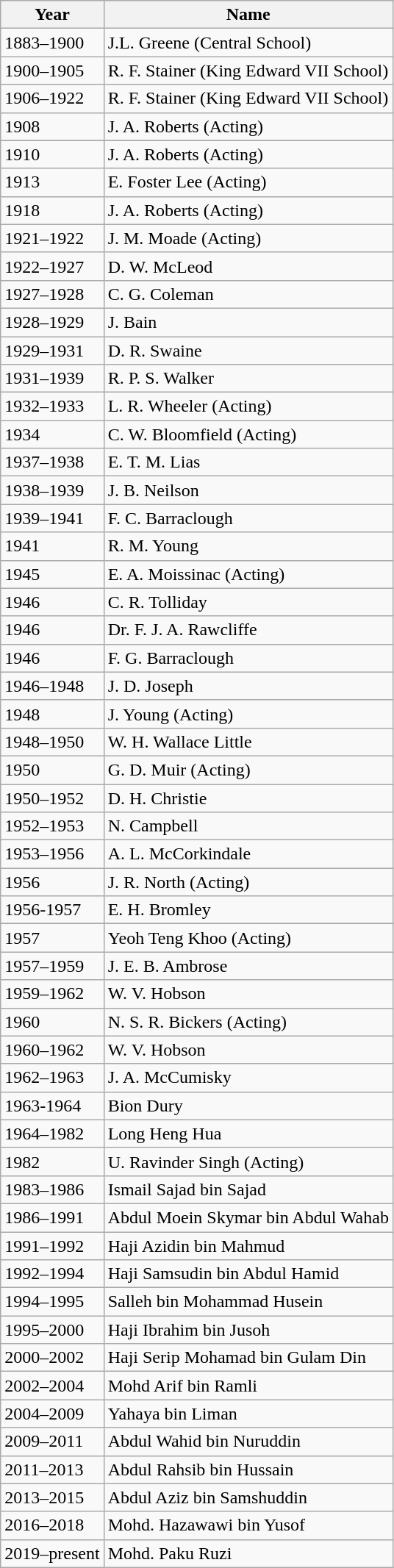<table class="wikitable">
<tr>
<th>Year</th>
<th>Name</th>
</tr>
<tr>
<td>1883–1900</td>
<td>J.L. Greene (Central School)</td>
</tr>
<tr>
<td>1900–1905</td>
<td>R. F. Stainer (King Edward VII School)</td>
</tr>
<tr |->
<td>1906–1922</td>
<td>R. F. Stainer (King Edward VII School)</td>
</tr>
<tr>
<td>1908</td>
<td>J. A. Roberts (Acting)</td>
</tr>
<tr |->
</tr>
<tr>
<td>1910</td>
<td>J. A. Roberts (Acting)</td>
</tr>
<tr |->
<td>1913</td>
<td>E. Foster Lee (Acting)</td>
</tr>
<tr>
<td>1918</td>
<td>J. A. Roberts (Acting)</td>
</tr>
<tr>
<td>1921–1922</td>
<td>J. M. Moade (Acting)</td>
</tr>
<tr>
<td>1922–1927</td>
<td>D. W. McLeod</td>
</tr>
<tr>
<td>1927–1928</td>
<td>C. G. Coleman</td>
</tr>
<tr>
<td>1928–1929</td>
<td>J. Bain</td>
</tr>
<tr>
<td>1929–1931</td>
<td>D. R. Swaine</td>
</tr>
<tr>
<td>1931–1939</td>
<td>R. P. S. Walker</td>
</tr>
<tr>
<td>1932–1933</td>
<td>L. R. Wheeler (Acting)</td>
</tr>
<tr>
<td>1934</td>
<td>C. W. Bloomfield (Acting)</td>
</tr>
<tr>
<td>1937–1938</td>
<td>E. T. M. Lias</td>
</tr>
<tr>
<td>1938–1939</td>
<td>J. B. Neilson</td>
</tr>
<tr>
<td>1939–1941</td>
<td>F. C. Barraclough</td>
</tr>
<tr>
<td>1941</td>
<td>R. M. Young</td>
</tr>
<tr>
<td>1945</td>
<td>E. A. Moissinac (Acting)</td>
</tr>
<tr>
<td>1946</td>
<td>C. R. Tolliday</td>
</tr>
<tr>
<td>1946</td>
<td>Dr. F. J. A. Rawcliffe</td>
</tr>
<tr>
<td>1946</td>
<td>F. G. Barraclough</td>
</tr>
<tr>
<td>1946–1948</td>
<td>J. D. Joseph</td>
</tr>
<tr>
<td>1948</td>
<td>J. Young (Acting)</td>
</tr>
<tr>
<td>1948–1950</td>
<td>W. H. Wallace Little</td>
</tr>
<tr>
<td>1950</td>
<td>G. D. Muir (Acting)</td>
</tr>
<tr>
<td>1950–1952</td>
<td>D. H. Christie</td>
</tr>
<tr>
<td>1952–1953</td>
<td>N. Campbell</td>
</tr>
<tr>
<td>1953–1956</td>
<td>A. L. McCorkindale</td>
</tr>
<tr>
<td>1956</td>
<td>J. R. North (Acting)</td>
</tr>
<tr>
<td>1956-1957</td>
<td>E. H. Bromley</td>
</tr>
<tr>
</tr>
<tr>
<td>1957</td>
<td>Yeoh Teng Khoo (Acting)</td>
</tr>
<tr>
<td>1957–1959</td>
<td>J. E. B. Ambrose</td>
</tr>
<tr>
<td>1959–1962</td>
<td>W. V. Hobson</td>
</tr>
<tr>
<td>1960</td>
<td>N. S. R. Bickers (Acting)</td>
</tr>
<tr>
<td>1960–1962</td>
<td>W. V. Hobson</td>
</tr>
<tr>
<td>1962–1963</td>
<td>J. A. McCumisky</td>
</tr>
<tr>
<td>1963-1964</td>
<td>Bion Dury</td>
</tr>
<tr>
<td>1964–1982</td>
<td>Long Heng Hua</td>
</tr>
<tr>
<td>1982</td>
<td>U. Ravinder Singh (Acting)</td>
</tr>
<tr>
<td>1983–1986</td>
<td>Ismail Sajad bin Sajad</td>
</tr>
<tr>
<td>1986–1991</td>
<td>Abdul Moein Skymar bin Abdul Wahab</td>
</tr>
<tr>
<td>1991–1992</td>
<td>Haji Azidin bin Mahmud</td>
</tr>
<tr>
<td>1992–1994</td>
<td>Haji Samsudin bin Abdul Hamid</td>
</tr>
<tr>
<td>1994–1995</td>
<td>Salleh bin Mohammad Husein</td>
</tr>
<tr>
<td>1995–2000</td>
<td>Haji Ibrahim bin Jusoh</td>
</tr>
<tr>
<td>2000–2002</td>
<td>Haji Serip Mohamad bin Gulam Din</td>
</tr>
<tr>
<td>2002–2004</td>
<td>Mohd Arif bin Ramli</td>
</tr>
<tr>
<td>2004–2009</td>
<td>Yahaya bin Liman</td>
</tr>
<tr>
<td>2009–2011</td>
<td>Abdul Wahid bin Nuruddin</td>
</tr>
<tr>
<td>2011–2013</td>
<td>Abdul Rahsib bin Hussain</td>
</tr>
<tr>
<td>2013–2015</td>
<td>Abdul Aziz bin Samshuddin</td>
</tr>
<tr>
<td>2016–2018</td>
<td>Mohd. Hazawawi bin Yusof</td>
</tr>
<tr>
<td>2019–present</td>
<td>Mohd. Paku Ruzi</td>
</tr>
</table>
